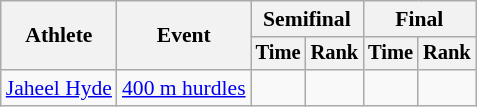<table class=wikitable style=font-size:90%;text-align:center>
<tr>
<th rowspan=2>Athlete</th>
<th rowspan=2>Event</th>
<th colspan=2>Semifinal</th>
<th colspan=2>Final</th>
</tr>
<tr style=font-size:95%>
<th>Time</th>
<th>Rank</th>
<th>Time</th>
<th>Rank</th>
</tr>
<tr>
<td align=left><a href='#'>Jaheel Hyde</a></td>
<td align=left><a href='#'>400 m hurdles</a></td>
<td></td>
<td></td>
<td></td>
<td></td>
</tr>
</table>
